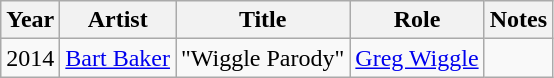<table class="wikitable">
<tr>
<th>Year</th>
<th>Artist</th>
<th>Title</th>
<th>Role</th>
<th>Notes</th>
</tr>
<tr>
<td>2014</td>
<td><a href='#'>Bart Baker</a></td>
<td>"Wiggle Parody"</td>
<td><a href='#'>Greg Wiggle</a></td>
<td></td>
</tr>
</table>
